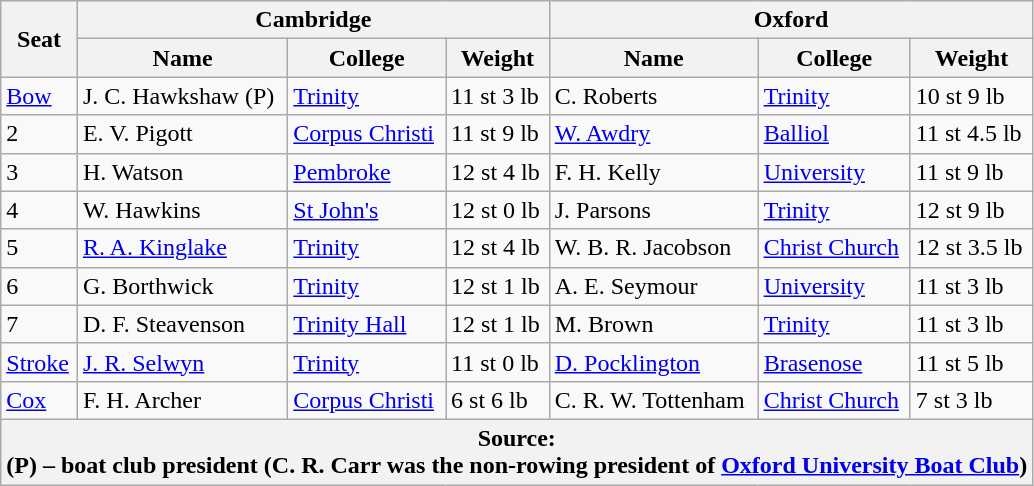<table class=wikitable>
<tr>
<th rowspan="2">Seat</th>
<th colspan="3">Cambridge <br> </th>
<th colspan="3">Oxford <br> </th>
</tr>
<tr>
<th>Name</th>
<th>College</th>
<th>Weight</th>
<th>Name</th>
<th>College</th>
<th>Weight</th>
</tr>
<tr>
<td><a href='#'>Bow</a></td>
<td>J. C. Hawkshaw (P)</td>
<td><a href='#'>Trinity</a></td>
<td>11 st 3 lb</td>
<td>C. Roberts</td>
<td><a href='#'>Trinity</a></td>
<td>10 st 9 lb</td>
</tr>
<tr>
<td>2</td>
<td>E. V. Pigott</td>
<td><a href='#'>Corpus Christi</a></td>
<td>11 st 9 lb</td>
<td><a href='#'>W. Awdry</a></td>
<td><a href='#'>Balliol</a></td>
<td>11 st 4.5 lb</td>
</tr>
<tr>
<td>3</td>
<td>H. Watson</td>
<td><a href='#'>Pembroke</a></td>
<td>12 st 4 lb</td>
<td>F. H. Kelly</td>
<td><a href='#'>University</a></td>
<td>11 st 9 lb</td>
</tr>
<tr>
<td>4</td>
<td>W. Hawkins</td>
<td><a href='#'>St John's</a></td>
<td>12 st 0 lb</td>
<td>J. Parsons</td>
<td><a href='#'>Trinity</a></td>
<td>12 st 9 lb</td>
</tr>
<tr>
<td>5</td>
<td><a href='#'>R. A. Kinglake</a></td>
<td><a href='#'>Trinity</a></td>
<td>12 st 4 lb</td>
<td>W. B. R. Jacobson</td>
<td><a href='#'>Christ Church</a></td>
<td>12 st 3.5 lb</td>
</tr>
<tr>
<td>6</td>
<td>G. Borthwick</td>
<td><a href='#'>Trinity</a></td>
<td>12 st 1 lb</td>
<td>A. E. Seymour</td>
<td><a href='#'>University</a></td>
<td>11 st 3 lb</td>
</tr>
<tr>
<td>7</td>
<td>D. F. Steavenson</td>
<td><a href='#'>Trinity Hall</a></td>
<td>12 st 1 lb</td>
<td>M. Brown</td>
<td><a href='#'>Trinity</a></td>
<td>11 st 3 lb</td>
</tr>
<tr>
<td><a href='#'>Stroke</a></td>
<td><a href='#'>J. R. Selwyn</a></td>
<td><a href='#'>Trinity</a></td>
<td>11 st 0 lb</td>
<td><a href='#'>D. Pocklington</a></td>
<td><a href='#'>Brasenose</a></td>
<td>11 st 5 lb</td>
</tr>
<tr>
<td><a href='#'>Cox</a></td>
<td>F. H. Archer</td>
<td><a href='#'>Corpus Christi</a></td>
<td>6 st 6 lb</td>
<td>C. R. W. Tottenham</td>
<td><a href='#'>Christ Church</a></td>
<td>7 st 3 lb</td>
</tr>
<tr>
<th colspan="7">Source:<br>(P) – boat club president (C. R. Carr was the non-rowing president of <a href='#'>Oxford University Boat Club</a>)</th>
</tr>
</table>
